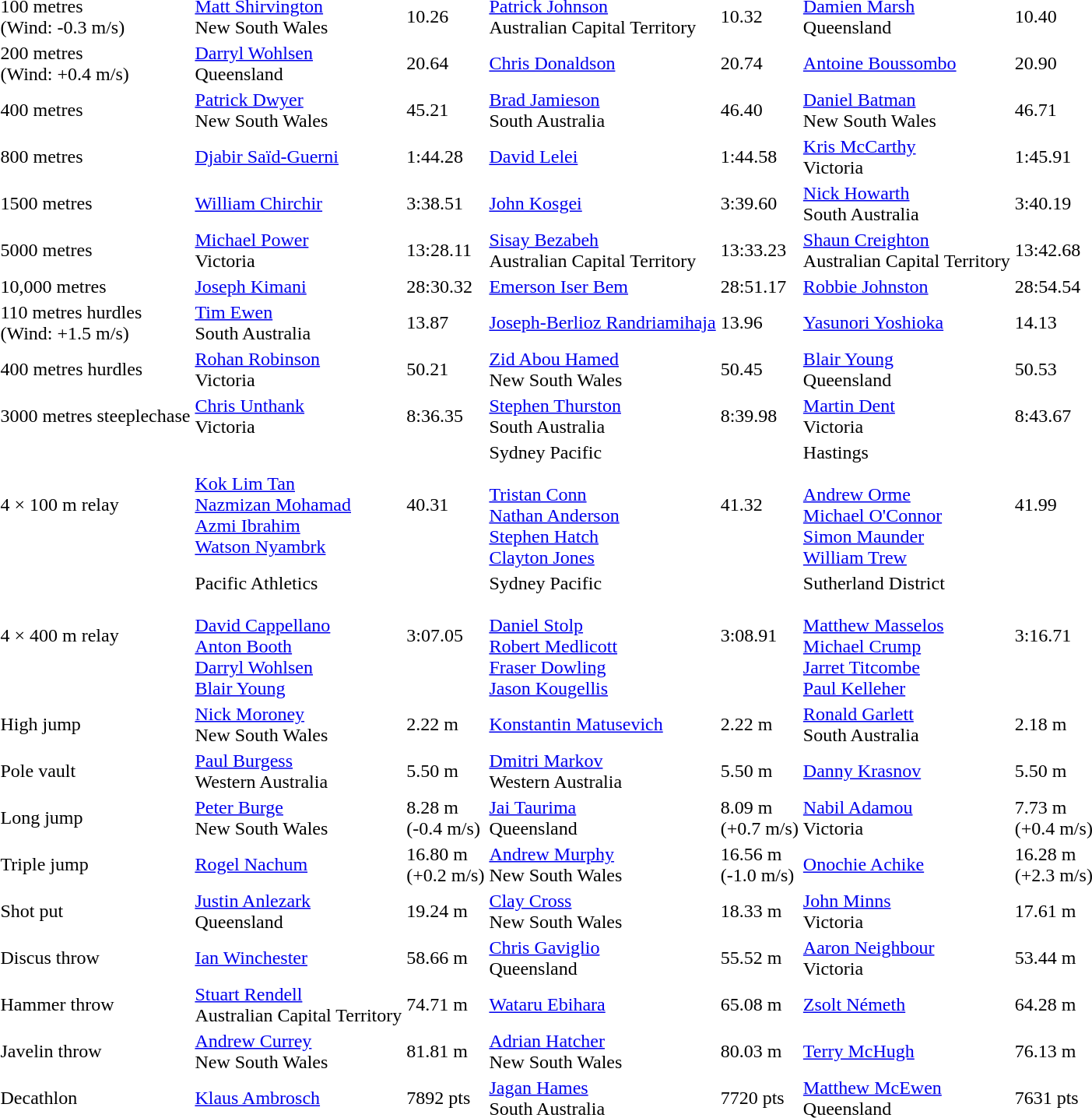<table>
<tr>
<td>100 metres<br>(Wind: -0.3 m/s)</td>
<td><a href='#'>Matt Shirvington</a><br>New South Wales</td>
<td>10.26</td>
<td><a href='#'>Patrick Johnson</a><br>Australian Capital Territory</td>
<td>10.32</td>
<td><a href='#'>Damien Marsh</a><br>Queensland</td>
<td>10.40</td>
</tr>
<tr>
<td>200 metres<br>(Wind: +0.4 m/s)</td>
<td><a href='#'>Darryl Wohlsen</a><br>Queensland</td>
<td>20.64</td>
<td><a href='#'>Chris Donaldson</a><br></td>
<td>20.74</td>
<td><a href='#'>Antoine Boussombo</a><br></td>
<td>20.90</td>
</tr>
<tr>
<td>400 metres</td>
<td><a href='#'>Patrick Dwyer</a><br>New South Wales</td>
<td>45.21</td>
<td><a href='#'>Brad Jamieson</a><br>South Australia</td>
<td>46.40</td>
<td><a href='#'>Daniel Batman</a><br>New South Wales</td>
<td>46.71</td>
</tr>
<tr>
<td>800 metres</td>
<td><a href='#'>Djabir Saïd-Guerni</a><br></td>
<td>1:44.28</td>
<td><a href='#'>David Lelei</a><br></td>
<td>1:44.58</td>
<td><a href='#'>Kris McCarthy</a><br>Victoria</td>
<td>1:45.91</td>
</tr>
<tr>
<td>1500 metres</td>
<td><a href='#'>William Chirchir</a><br></td>
<td>3:38.51</td>
<td><a href='#'>John Kosgei</a><br></td>
<td>3:39.60</td>
<td><a href='#'>Nick Howarth</a><br>South Australia</td>
<td>3:40.19</td>
</tr>
<tr>
<td>5000 metres</td>
<td><a href='#'>Michael Power</a><br>Victoria</td>
<td>13:28.11</td>
<td><a href='#'>Sisay Bezabeh</a><br>Australian Capital Territory</td>
<td>13:33.23</td>
<td><a href='#'>Shaun Creighton</a><br>Australian Capital Territory</td>
<td>13:42.68</td>
</tr>
<tr>
<td>10,000 metres</td>
<td><a href='#'>Joseph Kimani</a><br></td>
<td>28:30.32</td>
<td><a href='#'>Emerson Iser Bem</a><br></td>
<td>28:51.17</td>
<td><a href='#'>Robbie Johnston</a><br></td>
<td>28:54.54</td>
</tr>
<tr>
<td>110 metres hurdles<br>(Wind: +1.5 m/s)</td>
<td><a href='#'>Tim Ewen</a><br>South Australia</td>
<td>13.87</td>
<td><a href='#'>Joseph-Berlioz Randriamihaja</a><br></td>
<td>13.96</td>
<td><a href='#'>Yasunori Yoshioka</a><br></td>
<td>14.13</td>
</tr>
<tr>
<td>400 metres hurdles</td>
<td><a href='#'>Rohan Robinson</a><br>Victoria</td>
<td>50.21</td>
<td><a href='#'>Zid Abou Hamed</a><br>New South Wales</td>
<td>50.45</td>
<td><a href='#'>Blair Young</a><br>Queensland</td>
<td>50.53</td>
</tr>
<tr>
<td>3000 metres steeplechase</td>
<td><a href='#'>Chris Unthank</a><br>Victoria</td>
<td>8:36.35</td>
<td><a href='#'>Stephen Thurston</a><br>South Australia</td>
<td>8:39.98</td>
<td><a href='#'>Martin Dent</a><br>Victoria</td>
<td>8:43.67</td>
</tr>
<tr>
<td>4 × 100 m relay</td>
<td><br><a href='#'>Kok Lim Tan</a><br><a href='#'>Nazmizan Mohamad</a><br><a href='#'>Azmi Ibrahim</a><br><a href='#'>Watson Nyambrk</a></td>
<td>40.31</td>
<td>Sydney Pacific<br><br><a href='#'>Tristan Conn</a><br><a href='#'>Nathan Anderson</a><br><a href='#'>Stephen Hatch</a><br><a href='#'>Clayton Jones</a></td>
<td>41.32</td>
<td>Hastings<br><br><a href='#'>Andrew Orme</a><br><a href='#'>Michael O'Connor</a><br><a href='#'>Simon Maunder</a><br><a href='#'>William Trew</a></td>
<td>41.99</td>
</tr>
<tr>
<td>4 × 400 m relay</td>
<td>Pacific Athletics<br><br><a href='#'>David Cappellano</a><br><a href='#'>Anton Booth</a><br><a href='#'>Darryl Wohlsen</a><br><a href='#'>Blair Young</a></td>
<td>3:07.05</td>
<td>Sydney Pacific<br><br><a href='#'>Daniel Stolp</a><br><a href='#'>Robert Medlicott</a><br><a href='#'>Fraser Dowling</a><br><a href='#'>Jason Kougellis</a></td>
<td>3:08.91</td>
<td>Sutherland District<br><br><a href='#'>Matthew Masselos</a><br><a href='#'>Michael Crump</a><br><a href='#'>Jarret Titcombe</a><br><a href='#'>Paul Kelleher</a></td>
<td>3:16.71</td>
</tr>
<tr>
<td>High jump</td>
<td><a href='#'>Nick Moroney</a><br>New South Wales</td>
<td>2.22 m</td>
<td><a href='#'>Konstantin Matusevich</a><br></td>
<td>2.22 m</td>
<td><a href='#'>Ronald Garlett</a><br>South Australia</td>
<td>2.18 m</td>
</tr>
<tr>
<td>Pole vault</td>
<td><a href='#'>Paul Burgess</a><br>Western Australia</td>
<td>5.50 m</td>
<td><a href='#'>Dmitri Markov</a><br>Western Australia</td>
<td>5.50 m</td>
<td><a href='#'>Danny Krasnov</a><br></td>
<td>5.50 m</td>
</tr>
<tr>
<td>Long jump</td>
<td><a href='#'>Peter Burge</a><br>New South Wales</td>
<td>8.28 m <br>(-0.4 m/s)</td>
<td><a href='#'>Jai Taurima</a><br>Queensland</td>
<td>8.09 m <br>(+0.7 m/s)</td>
<td><a href='#'>Nabil Adamou</a><br>Victoria</td>
<td>7.73 m <br>(+0.4 m/s)</td>
</tr>
<tr>
<td>Triple jump</td>
<td><a href='#'>Rogel Nachum</a><br></td>
<td>16.80 m <br>(+0.2 m/s)</td>
<td><a href='#'>Andrew Murphy</a><br>New South Wales</td>
<td>16.56 m <br>(-1.0 m/s)</td>
<td><a href='#'>Onochie Achike</a><br></td>
<td>16.28 m <br>(+2.3 m/s)</td>
</tr>
<tr>
<td>Shot put</td>
<td><a href='#'>Justin Anlezark</a><br>Queensland</td>
<td>19.24 m</td>
<td><a href='#'>Clay Cross</a><br>New South Wales</td>
<td>18.33 m</td>
<td><a href='#'>John Minns</a><br>Victoria</td>
<td>17.61 m</td>
</tr>
<tr>
<td>Discus throw</td>
<td><a href='#'>Ian Winchester</a><br></td>
<td>58.66 m</td>
<td><a href='#'>Chris Gaviglio</a><br>Queensland</td>
<td>55.52 m</td>
<td><a href='#'>Aaron Neighbour</a><br>Victoria</td>
<td>53.44 m</td>
</tr>
<tr>
<td>Hammer throw</td>
<td><a href='#'>Stuart Rendell</a><br>Australian Capital Territory</td>
<td>74.71 m</td>
<td><a href='#'>Wataru Ebihara</a><br></td>
<td>65.08 m</td>
<td><a href='#'>Zsolt Németh</a><br></td>
<td>64.28 m</td>
</tr>
<tr>
<td>Javelin throw</td>
<td><a href='#'>Andrew Currey</a><br>New South Wales</td>
<td>81.81 m</td>
<td><a href='#'>Adrian Hatcher</a><br>New South Wales</td>
<td>80.03 m</td>
<td><a href='#'>Terry McHugh</a><br></td>
<td>76.13 m</td>
</tr>
<tr>
<td>Decathlon</td>
<td><a href='#'>Klaus Ambrosch</a><br></td>
<td>7892 pts</td>
<td><a href='#'>Jagan Hames</a><br>South Australia</td>
<td>7720 pts</td>
<td><a href='#'>Matthew McEwen</a><br>Queensland</td>
<td>7631 pts</td>
</tr>
<tr>
</tr>
</table>
